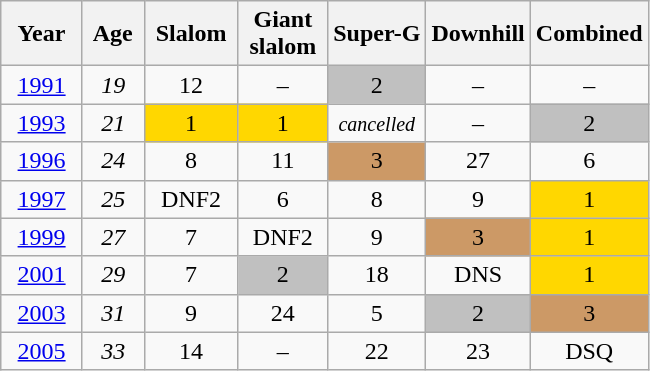<table class=wikitable style="text-align:center">
<tr>
<th>  Year  </th>
<th> Age </th>
<th> Slalom </th>
<th> Giant <br> slalom </th>
<th>Super-G</th>
<th>Downhill</th>
<th>Combined</th>
</tr>
<tr>
<td><a href='#'>1991</a></td>
<td><em>19</em></td>
<td>12</td>
<td>–</td>
<td style="background:silver;">2</td>
<td>–</td>
<td>–</td>
</tr>
<tr>
<td><a href='#'>1993</a></td>
<td><em>21</em></td>
<td style="background:gold;">1</td>
<td style="background:gold;">1</td>
<td><small><em>cancelled</em></small></td>
<td>–</td>
<td style="background:silver;">2</td>
</tr>
<tr>
<td><a href='#'>1996</a></td>
<td><em>24</em></td>
<td>8</td>
<td>11</td>
<td style="background:#c96;">3</td>
<td>27</td>
<td>6</td>
</tr>
<tr>
<td><a href='#'>1997</a></td>
<td><em>25</em></td>
<td>DNF2</td>
<td>6</td>
<td>8</td>
<td>9</td>
<td style="background:gold;">1</td>
</tr>
<tr>
<td><a href='#'>1999</a></td>
<td><em>27</em></td>
<td>7</td>
<td>DNF2</td>
<td>9</td>
<td style="background:#c96;">3</td>
<td style="background:gold;">1</td>
</tr>
<tr>
<td><a href='#'>2001</a></td>
<td><em>29</em></td>
<td>7</td>
<td style="background:silver;">2</td>
<td>18</td>
<td>DNS</td>
<td style="background:gold;">1</td>
</tr>
<tr>
<td><a href='#'>2003</a></td>
<td><em>31</em></td>
<td>9</td>
<td>24</td>
<td>5</td>
<td style="background:silver;">2</td>
<td style="background:#c96;">3</td>
</tr>
<tr>
<td><a href='#'>2005</a></td>
<td><em>33</em></td>
<td>14</td>
<td>–</td>
<td>22</td>
<td>23</td>
<td>DSQ</td>
</tr>
</table>
